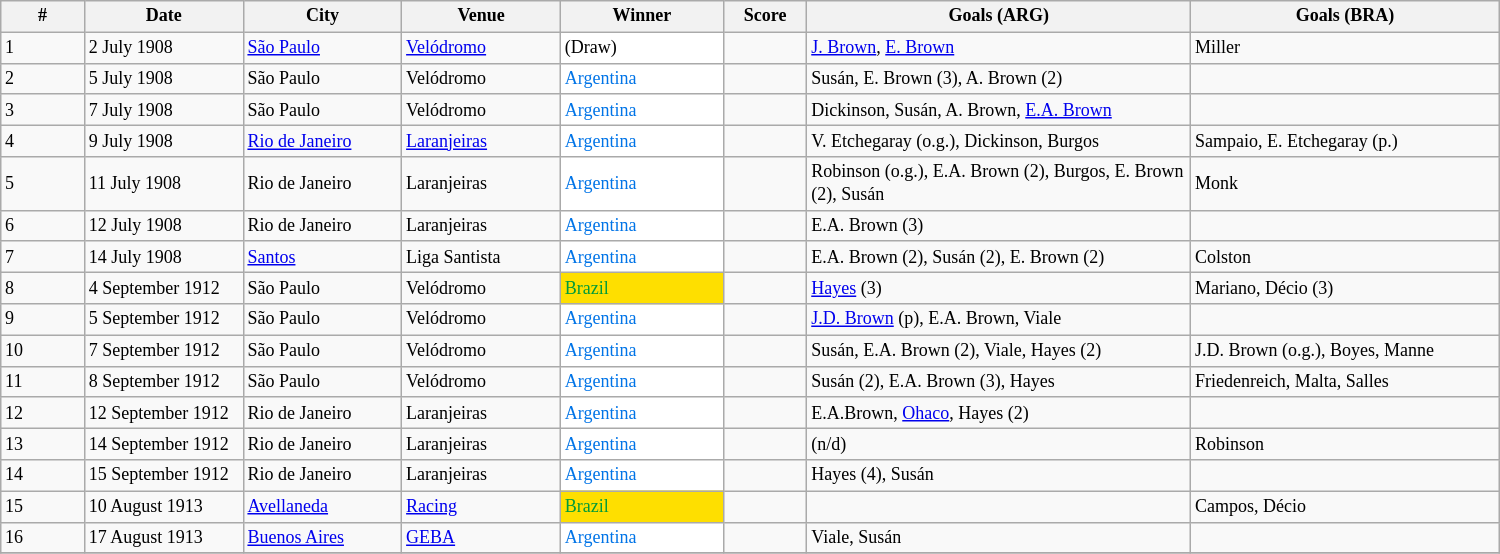<table class="wikitable sortable collapsible collapsed" style="width:1000px; font-size: 12px">
<tr>
<th width=50px>#</th>
<th width=100px>Date</th>
<th width=100px>City</th>
<th width=100px>Venue</th>
<th>Winner</th>
<th width=50px>Score</th>
<th width=250px>Goals (ARG)</th>
<th width=200px>Goals (BRA)</th>
</tr>
<tr>
<td>1</td>
<td>2 July 1908</td>
<td><a href='#'>São Paulo</a></td>
<td><a href='#'>Velódromo</a></td>
<td style=background:white>(Draw)</td>
<td></td>
<td><a href='#'>J. Brown</a>, <a href='#'>E. Brown</a></td>
<td>Miller</td>
</tr>
<tr>
<td>2</td>
<td>5 July 1908</td>
<td>São Paulo</td>
<td>Velódromo</td>
<td style= "background:white; color:#0074E7">Argentina</td>
<td></td>
<td>Susán, E. Brown (3), A. Brown (2)</td>
<td></td>
</tr>
<tr>
<td>3</td>
<td>7 July 1908</td>
<td>São Paulo</td>
<td>Velódromo</td>
<td style= "background:white; color:#0074E7">Argentina</td>
<td></td>
<td>Dickinson, Susán, A. Brown, <a href='#'>E.A. Brown</a></td>
<td></td>
</tr>
<tr>
<td>4</td>
<td>9 July 1908</td>
<td><a href='#'>Rio de Janeiro</a></td>
<td><a href='#'>Laranjeiras</a></td>
<td style= "background:white; color:#0074E7">Argentina</td>
<td></td>
<td>V. Etchegaray (o.g.), Dickinson, Burgos</td>
<td>Sampaio, E. Etchegaray (p.)</td>
</tr>
<tr>
<td>5</td>
<td>11 July 1908</td>
<td>Rio de Janeiro</td>
<td>Laranjeiras</td>
<td style= "background:white; color:#0074E7">Argentina</td>
<td></td>
<td>Robinson (o.g.), E.A. Brown (2), Burgos, E. Brown (2), Susán</td>
<td>Monk</td>
</tr>
<tr>
<td>6</td>
<td>12 July 1908</td>
<td>Rio de Janeiro</td>
<td>Laranjeiras</td>
<td style= "background:white; color:#0074E7">Argentina</td>
<td></td>
<td>E.A. Brown (3)</td>
<td></td>
</tr>
<tr>
<td>7</td>
<td>14 July 1908</td>
<td><a href='#'>Santos</a></td>
<td>Liga Santista</td>
<td style= "background:white; color:#0074E7">Argentina</td>
<td></td>
<td>E.A. Brown (2), Susán (2), E. Brown (2)</td>
<td>Colston</td>
</tr>
<tr>
<td>8</td>
<td>4 September 1912</td>
<td>São Paulo</td>
<td>Velódromo</td>
<td style="background:#FEDF00; color:#009B3A">Brazil</td>
<td></td>
<td><a href='#'>Hayes</a> (3)</td>
<td>Mariano, Décio (3)</td>
</tr>
<tr>
<td>9</td>
<td>5 September 1912</td>
<td>São Paulo</td>
<td>Velódromo</td>
<td style= "background:white; color:#0074E7">Argentina</td>
<td></td>
<td><a href='#'>J.D. Brown</a> (p), E.A. Brown, Viale</td>
<td></td>
</tr>
<tr>
<td>10</td>
<td>7 September 1912</td>
<td>São Paulo</td>
<td>Velódromo</td>
<td style= "background:white; color:#0074E7">Argentina</td>
<td></td>
<td>Susán, E.A. Brown (2), Viale, Hayes (2)</td>
<td>J.D. Brown (o.g.), Boyes, Manne</td>
</tr>
<tr>
<td>11</td>
<td>8 September 1912</td>
<td>São Paulo</td>
<td>Velódromo</td>
<td style= "background:white; color:#0074E7">Argentina</td>
<td></td>
<td>Susán (2), E.A. Brown (3), Hayes</td>
<td>Friedenreich, Malta, Salles</td>
</tr>
<tr>
<td>12</td>
<td>12 September 1912</td>
<td>Rio de Janeiro</td>
<td>Laranjeiras</td>
<td style= "background:white; color:#0074E7">Argentina</td>
<td></td>
<td>E.A.Brown, <a href='#'>Ohaco</a>, Hayes (2)</td>
<td></td>
</tr>
<tr>
<td>13</td>
<td>14 September 1912</td>
<td>Rio de Janeiro</td>
<td>Laranjeiras</td>
<td style= "background:white; color:#0074E7">Argentina</td>
<td></td>
<td>(n/d)</td>
<td>Robinson</td>
</tr>
<tr>
<td>14</td>
<td>15 September 1912</td>
<td>Rio de Janeiro</td>
<td>Laranjeiras</td>
<td style= "background:white; color:#0074E7">Argentina</td>
<td></td>
<td>Hayes (4), Susán</td>
<td></td>
</tr>
<tr>
<td>15</td>
<td>10 August 1913</td>
<td><a href='#'>Avellaneda</a></td>
<td><a href='#'>Racing</a></td>
<td style="background:#FEDF00; color:#009B3A">Brazil</td>
<td></td>
<td></td>
<td>Campos, Décio</td>
</tr>
<tr>
<td>16</td>
<td>17 August 1913</td>
<td><a href='#'>Buenos Aires</a></td>
<td><a href='#'>GEBA</a></td>
<td style= "background:white; color:#0074E7">Argentina</td>
<td></td>
<td>Viale, Susán</td>
<td></td>
</tr>
<tr>
</tr>
</table>
